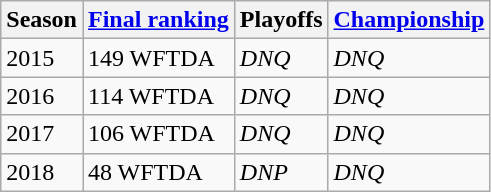<table class="wikitable sortable">
<tr>
<th>Season</th>
<th><a href='#'>Final ranking</a></th>
<th>Playoffs</th>
<th><a href='#'>Championship</a></th>
</tr>
<tr>
<td>2015</td>
<td>149 WFTDA</td>
<td><em>DNQ</em></td>
<td><em>DNQ</em></td>
</tr>
<tr>
<td>2016</td>
<td>114 WFTDA</td>
<td><em>DNQ</em></td>
<td><em>DNQ</em></td>
</tr>
<tr>
<td>2017</td>
<td>106 WFTDA</td>
<td><em>DNQ</em></td>
<td><em>DNQ</em></td>
</tr>
<tr>
<td>2018</td>
<td>48 WFTDA</td>
<td><em>DNP</em></td>
<td><em>DNQ</em></td>
</tr>
</table>
